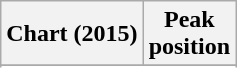<table class="wikitable plainrowheaders sortable" style="text-align:center">
<tr>
<th scope="col">Chart (2015)</th>
<th scope="col">Peak<br>position</th>
</tr>
<tr>
</tr>
<tr>
</tr>
</table>
